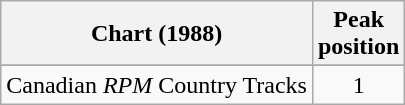<table class="wikitable sortable">
<tr>
<th align="left">Chart (1988)</th>
<th align="center">Peak<br>position</th>
</tr>
<tr>
</tr>
<tr>
<td align="left">Canadian <em>RPM</em> Country Tracks</td>
<td align="center">1</td>
</tr>
</table>
